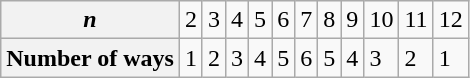<table class="wikitable">
<tr>
<th scope="row"><em>n</em></th>
<td>2</td>
<td>3</td>
<td>4</td>
<td>5</td>
<td>6</td>
<td>7</td>
<td>8</td>
<td>9</td>
<td>10</td>
<td>11</td>
<td>12</td>
</tr>
<tr>
<th scope="row">Number of ways</th>
<td>1</td>
<td>2</td>
<td>3</td>
<td>4</td>
<td>5</td>
<td>6</td>
<td>5</td>
<td>4</td>
<td>3</td>
<td>2</td>
<td>1</td>
</tr>
</table>
